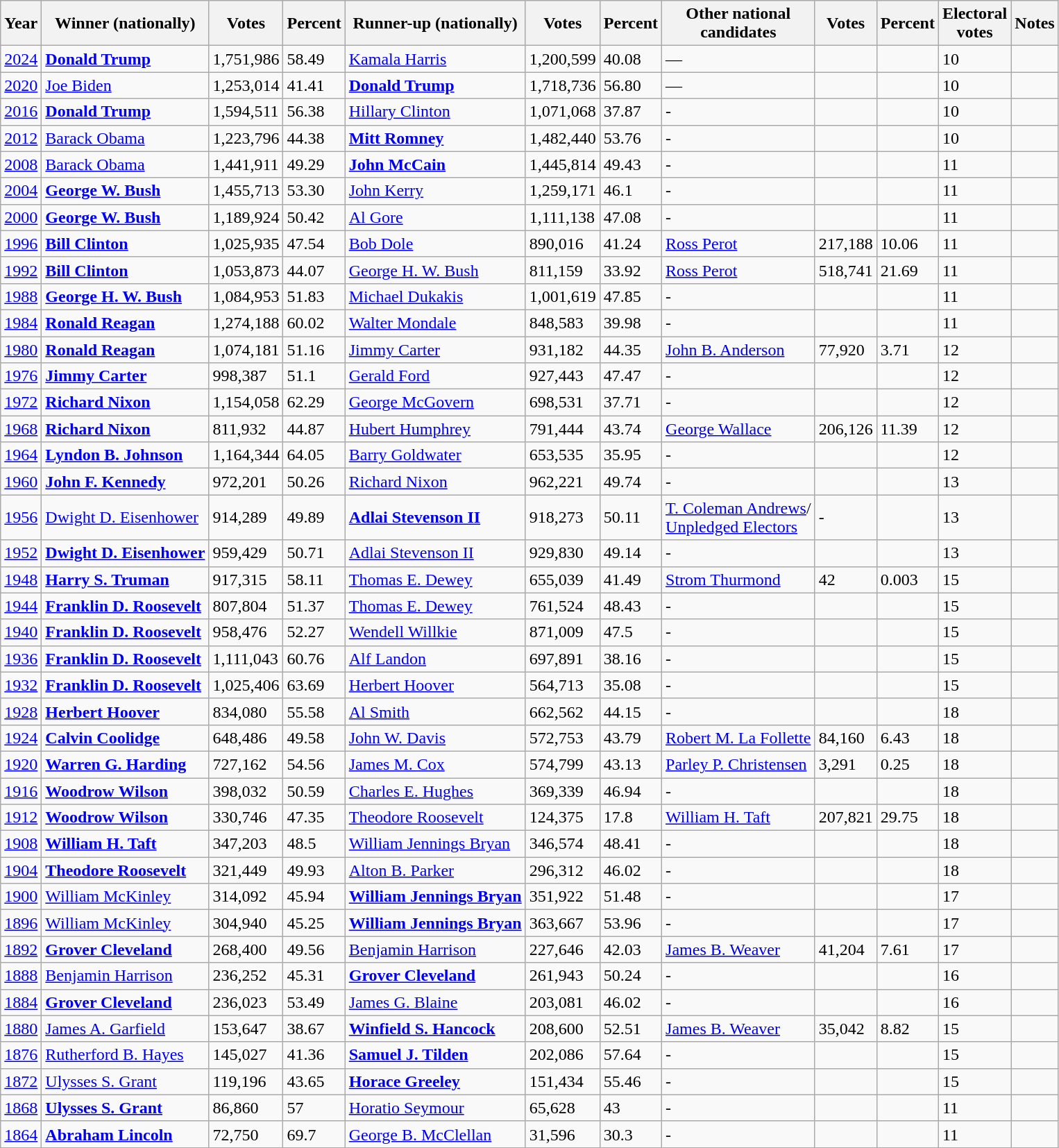<table class="wikitable sortable">
<tr>
<th data-sort-type="number">Year</th>
<th>Winner (nationally)</th>
<th data-sort-type="number">Votes</th>
<th data-sort-type="number">Percent</th>
<th>Runner-up (nationally)</th>
<th data-sort-type="number">Votes</th>
<th data-sort-type="number">Percent</th>
<th>Other national<br>candidates</th>
<th data-sort-type="number">Votes</th>
<th data-sort-type="number">Percent</th>
<th data-sort-type="number">Electoral<br>votes</th>
<th class="unsortable">Notes</th>
</tr>
<tr>
<td><a href='#'>2024</a></td>
<td><strong><a href='#'>Donald Trump</a></strong></td>
<td>1,751,986</td>
<td>58.49</td>
<td><a href='#'>Kamala Harris</a></td>
<td>1,200,599</td>
<td>40.08</td>
<td>—</td>
<td></td>
<td></td>
<td>10</td>
<td></td>
</tr>
<tr>
<td><a href='#'>2020</a></td>
<td><a href='#'>Joe Biden</a></td>
<td>1,253,014</td>
<td>41.41</td>
<td><strong><a href='#'>Donald Trump</a></strong></td>
<td>1,718,736</td>
<td>56.80</td>
<td>—</td>
<td></td>
<td></td>
<td>10</td>
<td></td>
</tr>
<tr>
<td><a href='#'>2016</a></td>
<td><strong><a href='#'>Donald Trump</a></strong></td>
<td>1,594,511</td>
<td>56.38</td>
<td><a href='#'>Hillary Clinton</a></td>
<td>1,071,068</td>
<td>37.87</td>
<td>-</td>
<td></td>
<td></td>
<td>10</td>
<td></td>
</tr>
<tr>
<td><a href='#'>2012</a></td>
<td><a href='#'>Barack Obama</a></td>
<td>1,223,796</td>
<td>44.38</td>
<td><strong><a href='#'>Mitt Romney</a></strong></td>
<td>1,482,440</td>
<td>53.76</td>
<td>-</td>
<td></td>
<td></td>
<td>10</td>
<td></td>
</tr>
<tr>
<td><a href='#'>2008</a></td>
<td><a href='#'>Barack Obama</a></td>
<td>1,441,911</td>
<td>49.29</td>
<td><strong><a href='#'>John McCain</a></strong></td>
<td>1,445,814</td>
<td>49.43</td>
<td>-</td>
<td></td>
<td></td>
<td>11</td>
<td></td>
</tr>
<tr>
<td><a href='#'>2004</a></td>
<td><strong><a href='#'>George W. Bush</a></strong></td>
<td>1,455,713</td>
<td>53.30</td>
<td><a href='#'>John Kerry</a></td>
<td>1,259,171</td>
<td>46.1</td>
<td>-</td>
<td></td>
<td></td>
<td>11</td>
<td></td>
</tr>
<tr>
<td><a href='#'>2000</a></td>
<td><strong><a href='#'>George W. Bush</a></strong></td>
<td>1,189,924</td>
<td>50.42</td>
<td><a href='#'>Al Gore</a></td>
<td>1,111,138</td>
<td>47.08</td>
<td>-</td>
<td></td>
<td></td>
<td>11</td>
<td></td>
</tr>
<tr>
<td><a href='#'>1996</a></td>
<td><strong><a href='#'>Bill Clinton</a></strong></td>
<td>1,025,935</td>
<td>47.54</td>
<td><a href='#'>Bob Dole</a></td>
<td>890,016</td>
<td>41.24</td>
<td><a href='#'>Ross Perot</a></td>
<td>217,188</td>
<td>10.06</td>
<td>11</td>
<td></td>
</tr>
<tr>
<td><a href='#'>1992</a></td>
<td><strong><a href='#'>Bill Clinton</a></strong></td>
<td>1,053,873</td>
<td>44.07</td>
<td><a href='#'>George H. W. Bush</a></td>
<td>811,159</td>
<td>33.92</td>
<td><a href='#'>Ross Perot</a></td>
<td>518,741</td>
<td>21.69</td>
<td>11</td>
<td></td>
</tr>
<tr>
<td><a href='#'>1988</a></td>
<td><strong><a href='#'>George H. W. Bush</a></strong></td>
<td>1,084,953</td>
<td>51.83</td>
<td><a href='#'>Michael Dukakis</a></td>
<td>1,001,619</td>
<td>47.85</td>
<td>-</td>
<td></td>
<td></td>
<td>11</td>
<td></td>
</tr>
<tr>
<td><a href='#'>1984</a></td>
<td><strong><a href='#'>Ronald Reagan</a></strong></td>
<td>1,274,188</td>
<td>60.02</td>
<td><a href='#'>Walter Mondale</a></td>
<td>848,583</td>
<td>39.98</td>
<td>-</td>
<td></td>
<td></td>
<td>11</td>
<td></td>
</tr>
<tr>
<td><a href='#'>1980</a></td>
<td><strong><a href='#'>Ronald Reagan</a></strong></td>
<td>1,074,181</td>
<td>51.16</td>
<td><a href='#'>Jimmy Carter</a></td>
<td>931,182</td>
<td>44.35</td>
<td><a href='#'>John B. Anderson</a></td>
<td>77,920</td>
<td>3.71</td>
<td>12</td>
<td></td>
</tr>
<tr>
<td><a href='#'>1976</a></td>
<td><strong><a href='#'>Jimmy Carter</a></strong></td>
<td>998,387</td>
<td>51.1</td>
<td><a href='#'>Gerald Ford</a></td>
<td>927,443</td>
<td>47.47</td>
<td>-</td>
<td></td>
<td></td>
<td>12</td>
<td></td>
</tr>
<tr>
<td><a href='#'>1972</a></td>
<td><strong><a href='#'>Richard Nixon</a></strong></td>
<td>1,154,058</td>
<td>62.29</td>
<td><a href='#'>George McGovern</a></td>
<td>698,531</td>
<td>37.71</td>
<td>-</td>
<td></td>
<td></td>
<td>12</td>
<td></td>
</tr>
<tr>
<td><a href='#'>1968</a></td>
<td><strong><a href='#'>Richard Nixon</a></strong></td>
<td>811,932</td>
<td>44.87</td>
<td><a href='#'>Hubert Humphrey</a></td>
<td>791,444</td>
<td>43.74</td>
<td><a href='#'>George Wallace</a></td>
<td>206,126</td>
<td>11.39</td>
<td>12</td>
<td></td>
</tr>
<tr>
<td><a href='#'>1964</a></td>
<td><strong><a href='#'>Lyndon B. Johnson</a></strong></td>
<td>1,164,344</td>
<td>64.05</td>
<td><a href='#'>Barry Goldwater</a></td>
<td>653,535</td>
<td>35.95</td>
<td>-</td>
<td></td>
<td></td>
<td>12</td>
<td></td>
</tr>
<tr>
<td><a href='#'>1960</a></td>
<td><strong><a href='#'>John F. Kennedy</a></strong></td>
<td>972,201</td>
<td>50.26</td>
<td><a href='#'>Richard Nixon</a></td>
<td>962,221</td>
<td>49.74</td>
<td>-</td>
<td></td>
<td></td>
<td>13</td>
<td></td>
</tr>
<tr>
<td><a href='#'>1956</a></td>
<td><a href='#'>Dwight D. Eisenhower</a></td>
<td>914,289</td>
<td>49.89</td>
<td><strong><a href='#'>Adlai Stevenson II</a></strong></td>
<td>918,273</td>
<td>50.11</td>
<td><a href='#'>T. Coleman Andrews</a>/<br><a href='#'>Unpledged Electors</a></td>
<td>-</td>
<td></td>
<td>13</td>
<td></td>
</tr>
<tr>
<td><a href='#'>1952</a></td>
<td><strong><a href='#'>Dwight D. Eisenhower</a></strong></td>
<td>959,429</td>
<td>50.71</td>
<td><a href='#'>Adlai Stevenson II</a></td>
<td>929,830</td>
<td>49.14</td>
<td>-</td>
<td></td>
<td></td>
<td>13</td>
<td></td>
</tr>
<tr>
<td><a href='#'>1948</a></td>
<td><strong><a href='#'>Harry S. Truman</a></strong></td>
<td>917,315</td>
<td>58.11</td>
<td><a href='#'>Thomas E. Dewey</a></td>
<td>655,039</td>
<td>41.49</td>
<td><a href='#'>Strom Thurmond</a></td>
<td>42</td>
<td>0.003</td>
<td>15</td>
<td></td>
</tr>
<tr>
<td><a href='#'>1944</a></td>
<td><strong><a href='#'>Franklin D. Roosevelt</a></strong></td>
<td>807,804</td>
<td>51.37</td>
<td><a href='#'>Thomas E. Dewey</a></td>
<td>761,524</td>
<td>48.43</td>
<td>-</td>
<td></td>
<td></td>
<td>15</td>
<td></td>
</tr>
<tr>
<td><a href='#'>1940</a></td>
<td><strong><a href='#'>Franklin D. Roosevelt</a></strong></td>
<td>958,476</td>
<td>52.27</td>
<td><a href='#'>Wendell Willkie</a></td>
<td>871,009</td>
<td>47.5</td>
<td>-</td>
<td></td>
<td></td>
<td>15</td>
<td></td>
</tr>
<tr>
<td><a href='#'>1936</a></td>
<td><strong><a href='#'>Franklin D. Roosevelt</a></strong></td>
<td>1,111,043</td>
<td>60.76</td>
<td><a href='#'>Alf Landon</a></td>
<td>697,891</td>
<td>38.16</td>
<td>-</td>
<td></td>
<td></td>
<td>15</td>
<td></td>
</tr>
<tr>
<td><a href='#'>1932</a></td>
<td><strong><a href='#'>Franklin D. Roosevelt</a></strong></td>
<td>1,025,406</td>
<td>63.69</td>
<td><a href='#'>Herbert Hoover</a></td>
<td>564,713</td>
<td>35.08</td>
<td>-</td>
<td></td>
<td></td>
<td>15</td>
<td></td>
</tr>
<tr>
<td><a href='#'>1928</a></td>
<td><strong><a href='#'>Herbert Hoover</a></strong></td>
<td>834,080</td>
<td>55.58</td>
<td><a href='#'>Al Smith</a></td>
<td>662,562</td>
<td>44.15</td>
<td>-</td>
<td></td>
<td></td>
<td>18</td>
<td></td>
</tr>
<tr>
<td><a href='#'>1924</a></td>
<td><strong><a href='#'>Calvin Coolidge</a></strong></td>
<td>648,486</td>
<td>49.58</td>
<td><a href='#'>John W. Davis</a></td>
<td>572,753</td>
<td>43.79</td>
<td><a href='#'>Robert M. La Follette</a></td>
<td>84,160</td>
<td>6.43</td>
<td>18</td>
<td></td>
</tr>
<tr>
<td><a href='#'>1920</a></td>
<td><strong><a href='#'>Warren G. Harding</a></strong></td>
<td>727,162</td>
<td>54.56</td>
<td><a href='#'>James M. Cox</a></td>
<td>574,799</td>
<td>43.13</td>
<td><a href='#'>Parley P. Christensen</a></td>
<td>3,291</td>
<td>0.25</td>
<td>18</td>
<td></td>
</tr>
<tr>
<td><a href='#'>1916</a></td>
<td><strong><a href='#'>Woodrow Wilson</a></strong></td>
<td>398,032</td>
<td>50.59</td>
<td><a href='#'>Charles E. Hughes</a></td>
<td>369,339</td>
<td>46.94</td>
<td>-</td>
<td></td>
<td></td>
<td>18</td>
<td></td>
</tr>
<tr>
<td><a href='#'>1912</a></td>
<td><strong><a href='#'>Woodrow Wilson</a></strong></td>
<td>330,746</td>
<td>47.35</td>
<td><a href='#'>Theodore Roosevelt</a></td>
<td>124,375</td>
<td>17.8</td>
<td><a href='#'>William H. Taft</a></td>
<td>207,821</td>
<td>29.75</td>
<td>18</td>
<td></td>
</tr>
<tr>
<td><a href='#'>1908</a></td>
<td><strong><a href='#'>William H. Taft</a></strong></td>
<td>347,203</td>
<td>48.5</td>
<td><a href='#'>William Jennings Bryan</a></td>
<td>346,574</td>
<td>48.41</td>
<td>-</td>
<td></td>
<td></td>
<td>18</td>
<td></td>
</tr>
<tr>
<td><a href='#'>1904</a></td>
<td><strong><a href='#'>Theodore Roosevelt</a></strong></td>
<td>321,449</td>
<td>49.93</td>
<td><a href='#'>Alton B. Parker</a></td>
<td>296,312</td>
<td>46.02</td>
<td>-</td>
<td></td>
<td></td>
<td>18</td>
<td></td>
</tr>
<tr>
<td><a href='#'>1900</a></td>
<td><a href='#'>William McKinley</a></td>
<td>314,092</td>
<td>45.94</td>
<td><strong><a href='#'>William Jennings Bryan</a></strong></td>
<td>351,922</td>
<td>51.48</td>
<td>-</td>
<td></td>
<td></td>
<td>17</td>
<td></td>
</tr>
<tr>
<td><a href='#'>1896</a></td>
<td><a href='#'>William McKinley</a></td>
<td>304,940</td>
<td>45.25</td>
<td><strong><a href='#'>William Jennings Bryan</a></strong></td>
<td>363,667</td>
<td>53.96</td>
<td>-</td>
<td></td>
<td></td>
<td>17</td>
<td></td>
</tr>
<tr>
<td><a href='#'>1892</a></td>
<td><strong><a href='#'>Grover Cleveland</a></strong></td>
<td>268,400</td>
<td>49.56</td>
<td><a href='#'>Benjamin Harrison</a></td>
<td>227,646</td>
<td>42.03</td>
<td><a href='#'>James B. Weaver</a></td>
<td>41,204</td>
<td>7.61</td>
<td>17</td>
<td></td>
</tr>
<tr>
<td><a href='#'>1888</a></td>
<td><a href='#'>Benjamin Harrison</a></td>
<td>236,252</td>
<td>45.31</td>
<td><strong><a href='#'>Grover Cleveland</a></strong></td>
<td>261,943</td>
<td>50.24</td>
<td>-</td>
<td></td>
<td></td>
<td>16</td>
<td></td>
</tr>
<tr>
<td><a href='#'>1884</a></td>
<td><strong><a href='#'>Grover Cleveland</a></strong></td>
<td>236,023</td>
<td>53.49</td>
<td><a href='#'>James G. Blaine</a></td>
<td>203,081</td>
<td>46.02</td>
<td>-</td>
<td></td>
<td></td>
<td>16</td>
<td></td>
</tr>
<tr>
<td><a href='#'>1880</a></td>
<td><a href='#'>James A. Garfield</a></td>
<td>153,647</td>
<td>38.67</td>
<td><strong><a href='#'>Winfield S. Hancock</a></strong></td>
<td>208,600</td>
<td>52.51</td>
<td><a href='#'>James B. Weaver</a></td>
<td>35,042</td>
<td>8.82</td>
<td>15</td>
<td></td>
</tr>
<tr>
<td><a href='#'>1876</a></td>
<td><a href='#'>Rutherford B. Hayes</a></td>
<td>145,027</td>
<td>41.36</td>
<td><strong><a href='#'>Samuel J. Tilden</a> </strong></td>
<td>202,086</td>
<td>57.64</td>
<td>-</td>
<td></td>
<td></td>
<td>15</td>
<td></td>
</tr>
<tr>
<td><a href='#'>1872</a></td>
<td><a href='#'>Ulysses S. Grant</a></td>
<td>119,196</td>
<td>43.65</td>
<td><strong><a href='#'>Horace Greeley</a></strong></td>
<td>151,434</td>
<td>55.46</td>
<td>-</td>
<td></td>
<td></td>
<td>15</td>
<td></td>
</tr>
<tr>
<td><a href='#'>1868</a></td>
<td><strong><a href='#'>Ulysses S. Grant</a></strong></td>
<td>86,860</td>
<td>57</td>
<td><a href='#'>Horatio Seymour</a></td>
<td>65,628</td>
<td>43</td>
<td>-</td>
<td></td>
<td></td>
<td>11</td>
<td></td>
</tr>
<tr>
<td><a href='#'>1864</a></td>
<td><strong><a href='#'>Abraham Lincoln</a></strong></td>
<td>72,750</td>
<td>69.7</td>
<td><a href='#'>George B. McClellan</a></td>
<td>31,596</td>
<td>30.3</td>
<td>-</td>
<td></td>
<td></td>
<td>11</td>
<td></td>
</tr>
</table>
